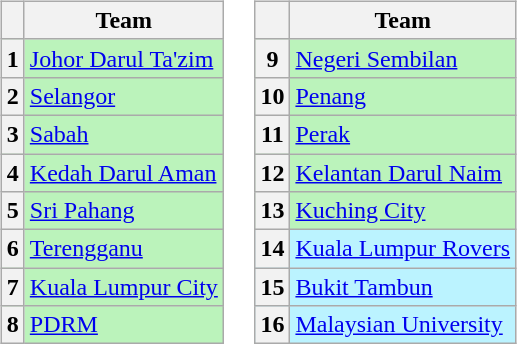<table>
<tr valign=top>
<td><br><table class="wikitable">
<tr>
<th></th>
<th>Team</th>
</tr>
<tr bgcolor=#BBF3BB>
<th>1</th>
<td><a href='#'>Johor Darul Ta'zim</a></td>
</tr>
<tr bgcolor=#BBF3BB>
<th>2</th>
<td><a href='#'>Selangor</a></td>
</tr>
<tr bgcolor=#BBF3BB>
<th>3</th>
<td><a href='#'>Sabah</a></td>
</tr>
<tr bgcolor=#BBF3BB>
<th>4</th>
<td><a href='#'>Kedah Darul Aman</a></td>
</tr>
<tr bgcolor=#BBF3BB>
<th>5</th>
<td><a href='#'>Sri Pahang</a></td>
</tr>
<tr bgcolor=#BBF3BB>
<th>6</th>
<td><a href='#'>Terengganu</a></td>
</tr>
<tr bgcolor=#BBF3BB>
<th>7</th>
<td><a href='#'>Kuala Lumpur City</a></td>
</tr>
<tr bgcolor=#BBF3BB>
<th>8</th>
<td><a href='#'>PDRM</a></td>
</tr>
</table>
</td>
<td><br><table class="wikitable">
<tr>
<th></th>
<th>Team</th>
</tr>
<tr bgcolor=#BBF3BB>
<th>9</th>
<td><a href='#'>Negeri Sembilan</a></td>
</tr>
<tr bgcolor=#BBF3BB>
<th>10</th>
<td><a href='#'>Penang</a></td>
</tr>
<tr bgcolor=#BBF3BB>
<th>11</th>
<td><a href='#'>Perak</a></td>
</tr>
<tr bgcolor=#BBF3BB>
<th>12</th>
<td><a href='#'>Kelantan Darul Naim</a></td>
</tr>
<tr bgcolor=#BBF3BB>
<th>13</th>
<td><a href='#'>Kuching City</a></td>
</tr>
<tr bgcolor=#BBF3FF>
<th>14</th>
<td><a href='#'>Kuala Lumpur Rovers</a></td>
</tr>
<tr bgcolor=#BBF3FF>
<th>15</th>
<td><a href='#'>Bukit Tambun</a></td>
</tr>
<tr bgcolor=#BBF3FF>
<th>16</th>
<td><a href='#'>Malaysian University</a></td>
</tr>
</table>
</td>
</tr>
</table>
